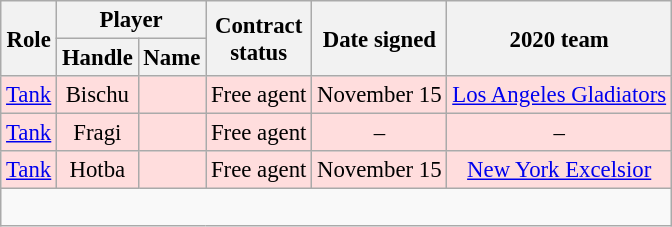<table class="wikitable sortable floatright" style="font-size: 95%; text-align:center;">
<tr>
<th rowspan="2">Role</th>
<th colspan="2">Player</th>
<th rowspan="2">Contract<br>status</th>
<th rowspan="2">Date signed</th>
<th rowspan="2">2020 team</th>
</tr>
<tr>
<th>Handle</th>
<th>Name</th>
</tr>
<tr style="background:#fdd;">
<td><a href='#'>Tank</a></td>
<td>Bischu</td>
<td></td>
<td>Free agent</td>
<td>November 15</td>
<td><a href='#'>Los Angeles Gladiators</a></td>
</tr>
<tr style="background:#fdd;">
<td><a href='#'>Tank</a></td>
<td>Fragi</td>
<td></td>
<td>Free agent</td>
<td>–</td>
<td>–</td>
</tr>
<tr style="background:#fdd;">
<td><a href='#'>Tank</a></td>
<td>Hotba</td>
<td></td>
<td>Free agent</td>
<td>November 15</td>
<td><a href='#'>New York Excelsior</a></td>
</tr>
<tr class="sortbottom">
<td colspan="6"><br></td>
</tr>
</table>
